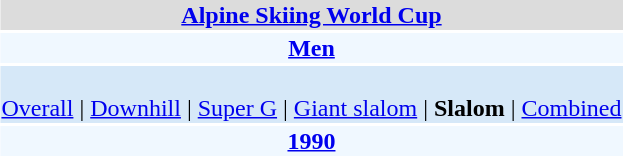<table align="right" class="toccolours" style="margin: 0 0 1em 1em;">
<tr>
<td colspan="2" align=center bgcolor=Gainsboro><strong><a href='#'>Alpine Skiing World Cup</a></strong></td>
</tr>
<tr>
<td colspan="2" align=center bgcolor=AliceBlue><strong><a href='#'>Men</a></strong></td>
</tr>
<tr>
<td colspan="2" align=center bgcolor=D6E8F8><br><a href='#'>Overall</a> | 
<a href='#'>Downhill</a> | 
<a href='#'>Super G</a> | 
<a href='#'>Giant slalom</a> | 
<strong>Slalom</strong> | 
<a href='#'>Combined</a></td>
</tr>
<tr>
<td colspan="2" align=center bgcolor=AliceBlue><strong><a href='#'>1990</a></strong></td>
</tr>
</table>
